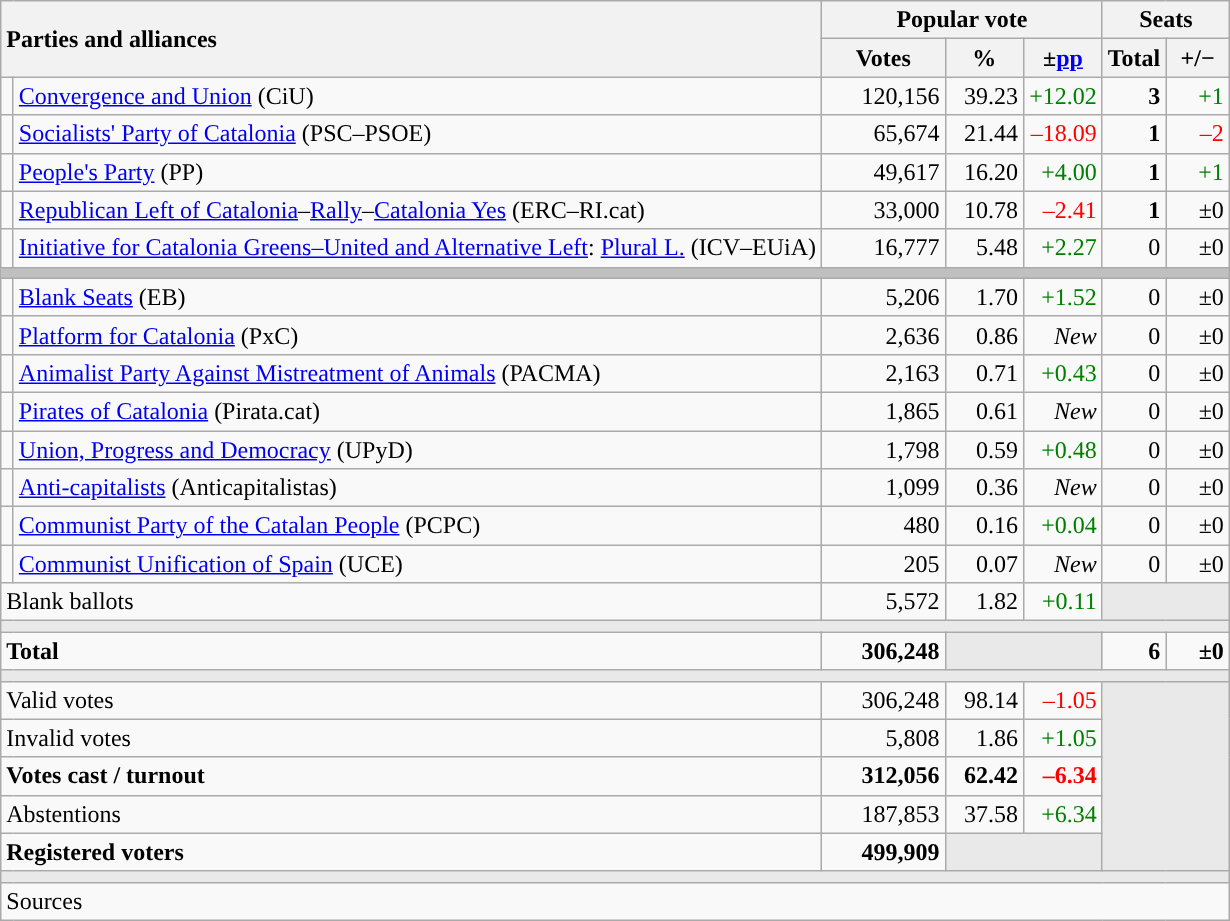<table class="wikitable" style="text-align:right;">
<tr>
<th style="text-align:left;" rowspan="2" colspan="2" width="525">Parties and alliances</th>
<th colspan="3">Popular vote</th>
<th colspan="2">Seats</th>
</tr>
<tr>
<th width="75">Votes</th>
<th width="45">%</th>
<th width="45">±<a href='#'>pp</a></th>
<th width="35">Total</th>
<th width="35">+/−</th>
</tr>
<tr>
<td width="1" style="color:inherit;background:"></td>
<td align="left"><a href='#'>Convergence and Union</a> (CiU)</td>
<td>120,156</td>
<td>39.23</td>
<td style="color:green;">+12.02</td>
<td><strong>3</strong></td>
<td style="color:green;">+1</td>
</tr>
<tr>
<td style="color:inherit;background:"></td>
<td align="left"><a href='#'>Socialists' Party of Catalonia</a> (PSC–PSOE)</td>
<td>65,674</td>
<td>21.44</td>
<td style="color:red;">–18.09</td>
<td><strong>1</strong></td>
<td style="color:red;">–2</td>
</tr>
<tr>
<td style="color:inherit;background:"></td>
<td align="left"><a href='#'>People's Party</a> (PP)</td>
<td>49,617</td>
<td>16.20</td>
<td style="color:green;">+4.00</td>
<td><strong>1</strong></td>
<td style="color:green;">+1</td>
</tr>
<tr>
<td style="color:inherit;background:"></td>
<td align="left"><a href='#'>Republican Left of Catalonia</a>–<a href='#'>Rally</a>–<a href='#'>Catalonia Yes</a> (ERC–RI.cat)</td>
<td>33,000</td>
<td>10.78</td>
<td style="color:red;">–2.41</td>
<td><strong>1</strong></td>
<td>±0</td>
</tr>
<tr>
<td style="color:inherit;background:"></td>
<td align="left"><a href='#'>Initiative for Catalonia Greens–United and Alternative Left</a>: <a href='#'>Plural L.</a> (ICV–EUiA)</td>
<td>16,777</td>
<td>5.48</td>
<td style="color:green;">+2.27</td>
<td>0</td>
<td>±0</td>
</tr>
<tr>
<td colspan="7" bgcolor="#C0C0C0"></td>
</tr>
<tr>
<td style="color:inherit;background:"></td>
<td align="left"><a href='#'>Blank Seats</a> (EB)</td>
<td>5,206</td>
<td>1.70</td>
<td style="color:green;">+1.52</td>
<td>0</td>
<td>±0</td>
</tr>
<tr>
<td style="color:inherit;background:"></td>
<td align="left"><a href='#'>Platform for Catalonia</a> (PxC)</td>
<td>2,636</td>
<td>0.86</td>
<td><em>New</em></td>
<td>0</td>
<td>±0</td>
</tr>
<tr>
<td style="color:inherit;background:"></td>
<td align="left"><a href='#'>Animalist Party Against Mistreatment of Animals</a> (PACMA)</td>
<td>2,163</td>
<td>0.71</td>
<td style="color:green;">+0.43</td>
<td>0</td>
<td>±0</td>
</tr>
<tr>
<td style="color:inherit;background:"></td>
<td align="left"><a href='#'>Pirates of Catalonia</a> (Pirata.cat)</td>
<td>1,865</td>
<td>0.61</td>
<td><em>New</em></td>
<td>0</td>
<td>±0</td>
</tr>
<tr>
<td style="color:inherit;background:"></td>
<td align="left"><a href='#'>Union, Progress and Democracy</a> (UPyD)</td>
<td>1,798</td>
<td>0.59</td>
<td style="color:green;">+0.48</td>
<td>0</td>
<td>±0</td>
</tr>
<tr>
<td style="color:inherit;background:"></td>
<td align="left"><a href='#'>Anti-capitalists</a> (Anticapitalistas)</td>
<td>1,099</td>
<td>0.36</td>
<td><em>New</em></td>
<td>0</td>
<td>±0</td>
</tr>
<tr>
<td style="color:inherit;background:"></td>
<td align="left"><a href='#'>Communist Party of the Catalan People</a> (PCPC)</td>
<td>480</td>
<td>0.16</td>
<td style="color:green;">+0.04</td>
<td>0</td>
<td>±0</td>
</tr>
<tr>
<td style="color:inherit;background:"></td>
<td align="left"><a href='#'>Communist Unification of Spain</a> (UCE)</td>
<td>205</td>
<td>0.07</td>
<td><em>New</em></td>
<td>0</td>
<td>±0</td>
</tr>
<tr>
<td align="left" colspan="2">Blank ballots</td>
<td>5,572</td>
<td>1.82</td>
<td style="color:green;">+0.11</td>
<td bgcolor="#E9E9E9" colspan="2"></td>
</tr>
<tr>
<td colspan="7" bgcolor="#E9E9E9"></td>
</tr>
<tr style="font-weight:bold;">
<td align="left" colspan="2">Total</td>
<td>306,248</td>
<td bgcolor="#E9E9E9" colspan="2"></td>
<td>6</td>
<td>±0</td>
</tr>
<tr>
<td colspan="7" bgcolor="#E9E9E9"></td>
</tr>
<tr>
<td align="left" colspan="2">Valid votes</td>
<td>306,248</td>
<td>98.14</td>
<td style="color:red;">–1.05</td>
<td bgcolor="#E9E9E9" colspan="2" rowspan="5"></td>
</tr>
<tr>
<td align="left" colspan="2">Invalid votes</td>
<td>5,808</td>
<td>1.86</td>
<td style="color:green;">+1.05</td>
</tr>
<tr style="font-weight:bold;">
<td align="left" colspan="2">Votes cast / turnout</td>
<td>312,056</td>
<td>62.42</td>
<td style="color:red;">–6.34</td>
</tr>
<tr>
<td align="left" colspan="2">Abstentions</td>
<td>187,853</td>
<td>37.58</td>
<td style="color:green;">+6.34</td>
</tr>
<tr style="font-weight:bold;">
<td align="left" colspan="2">Registered voters</td>
<td>499,909</td>
<td bgcolor="#E9E9E9" colspan="2"></td>
</tr>
<tr>
<td colspan="7" bgcolor="#E9E9E9"></td>
</tr>
<tr>
<td align="left" colspan="7">Sources</td>
</tr>
</table>
